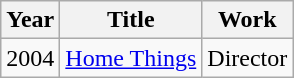<table class="wikitable">
<tr>
<th>Year</th>
<th>Title</th>
<th>Work</th>
</tr>
<tr>
<td>2004</td>
<td><a href='#'>Home Things</a></td>
<td>Director</td>
</tr>
</table>
